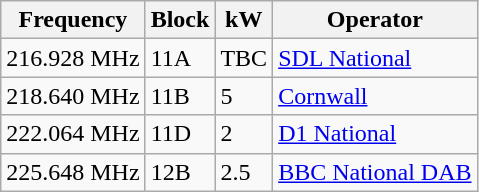<table class="wikitable sortable">
<tr>
<th>Frequency</th>
<th>Block</th>
<th>kW</th>
<th>Operator</th>
</tr>
<tr>
<td>216.928 MHz</td>
<td>11A</td>
<td>TBC</td>
<td><a href='#'>SDL National</a></td>
</tr>
<tr>
<td>218.640 MHz</td>
<td>11B</td>
<td>5</td>
<td><a href='#'>Cornwall</a></td>
</tr>
<tr>
<td>222.064 MHz</td>
<td>11D</td>
<td>2</td>
<td><a href='#'>D1 National</a></td>
</tr>
<tr>
<td>225.648 MHz</td>
<td>12B</td>
<td>2.5</td>
<td><a href='#'>BBC National DAB</a></td>
</tr>
</table>
